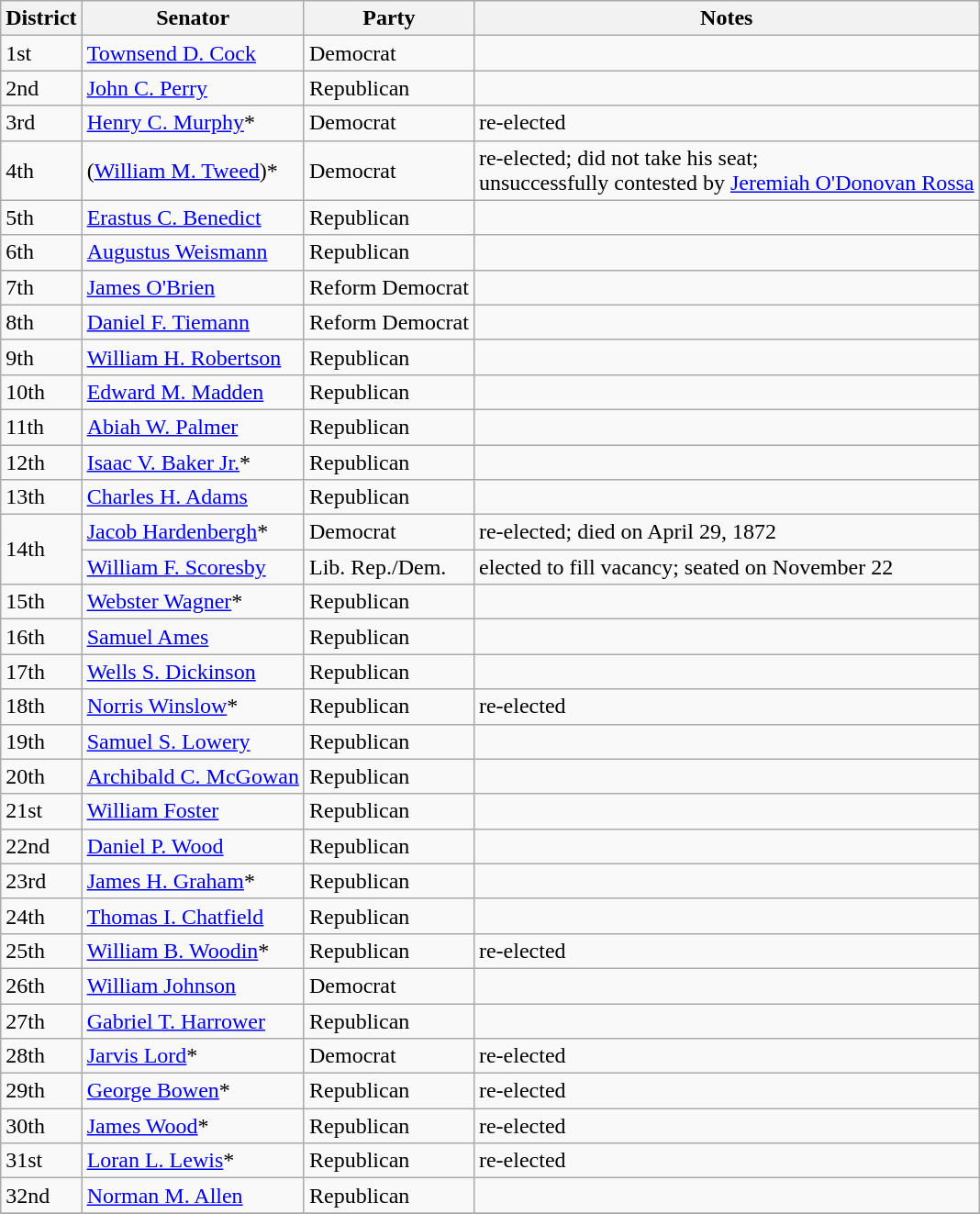<table class=wikitable>
<tr>
<th>District</th>
<th>Senator</th>
<th>Party</th>
<th>Notes</th>
</tr>
<tr>
<td>1st</td>
<td><a href='#'>Townsend D. Cock</a></td>
<td>Democrat</td>
<td></td>
</tr>
<tr>
<td>2nd</td>
<td><a href='#'>John C. Perry</a></td>
<td>Republican</td>
<td></td>
</tr>
<tr>
<td>3rd</td>
<td><a href='#'>Henry C. Murphy</a>*</td>
<td>Democrat</td>
<td>re-elected</td>
</tr>
<tr>
<td>4th</td>
<td>(<a href='#'>William M. Tweed</a>)*</td>
<td>Democrat</td>
<td>re-elected; did not take his seat; <br>unsuccessfully contested by <a href='#'>Jeremiah O'Donovan Rossa</a></td>
</tr>
<tr>
<td>5th</td>
<td><a href='#'>Erastus C. Benedict</a></td>
<td>Republican</td>
<td></td>
</tr>
<tr>
<td>6th</td>
<td><a href='#'>Augustus Weismann</a></td>
<td>Republican</td>
<td></td>
</tr>
<tr>
<td>7th</td>
<td><a href='#'>James O'Brien</a></td>
<td>Reform Democrat</td>
<td></td>
</tr>
<tr>
<td>8th</td>
<td><a href='#'>Daniel F. Tiemann</a></td>
<td>Reform Democrat</td>
<td></td>
</tr>
<tr>
<td>9th</td>
<td><a href='#'>William H. Robertson</a></td>
<td>Republican</td>
<td></td>
</tr>
<tr>
<td>10th</td>
<td><a href='#'>Edward M. Madden</a></td>
<td>Republican</td>
<td></td>
</tr>
<tr>
<td>11th</td>
<td><a href='#'>Abiah W. Palmer</a></td>
<td>Republican</td>
<td></td>
</tr>
<tr>
<td>12th</td>
<td><a href='#'>Isaac V. Baker Jr.</a>*</td>
<td>Republican</td>
<td></td>
</tr>
<tr>
<td>13th</td>
<td><a href='#'>Charles H. Adams</a></td>
<td>Republican</td>
<td></td>
</tr>
<tr>
<td rowspan="2">14th</td>
<td><a href='#'>Jacob Hardenbergh</a>*</td>
<td>Democrat</td>
<td>re-elected; died on April 29, 1872</td>
</tr>
<tr>
<td><a href='#'>William F. Scoresby</a></td>
<td>Lib. Rep./Dem.</td>
<td>elected to fill vacancy; seated on November 22</td>
</tr>
<tr>
<td>15th</td>
<td><a href='#'>Webster Wagner</a>*</td>
<td>Republican</td>
<td></td>
</tr>
<tr>
<td>16th</td>
<td><a href='#'>Samuel Ames</a></td>
<td>Republican</td>
<td></td>
</tr>
<tr>
<td>17th</td>
<td><a href='#'>Wells S. Dickinson</a></td>
<td>Republican</td>
<td></td>
</tr>
<tr>
<td>18th</td>
<td><a href='#'>Norris Winslow</a>*</td>
<td>Republican</td>
<td>re-elected</td>
</tr>
<tr>
<td>19th</td>
<td><a href='#'>Samuel S. Lowery</a></td>
<td>Republican</td>
<td></td>
</tr>
<tr>
<td>20th</td>
<td><a href='#'>Archibald C. McGowan</a></td>
<td>Republican</td>
<td></td>
</tr>
<tr>
<td>21st</td>
<td><a href='#'>William Foster</a></td>
<td>Republican</td>
<td></td>
</tr>
<tr>
<td>22nd</td>
<td><a href='#'>Daniel P. Wood</a></td>
<td>Republican</td>
<td></td>
</tr>
<tr>
<td>23rd</td>
<td><a href='#'>James H. Graham</a>*</td>
<td>Republican</td>
<td></td>
</tr>
<tr>
<td>24th</td>
<td><a href='#'>Thomas I. Chatfield</a></td>
<td>Republican</td>
<td></td>
</tr>
<tr>
<td>25th</td>
<td><a href='#'>William B. Woodin</a>*</td>
<td>Republican</td>
<td>re-elected</td>
</tr>
<tr>
<td>26th</td>
<td><a href='#'>William Johnson</a></td>
<td>Democrat</td>
<td></td>
</tr>
<tr>
<td>27th</td>
<td><a href='#'>Gabriel T. Harrower</a></td>
<td>Republican</td>
<td></td>
</tr>
<tr>
<td>28th</td>
<td><a href='#'>Jarvis Lord</a>*</td>
<td>Democrat</td>
<td>re-elected</td>
</tr>
<tr>
<td>29th</td>
<td><a href='#'>George Bowen</a>*</td>
<td>Republican</td>
<td>re-elected</td>
</tr>
<tr>
<td>30th</td>
<td><a href='#'>James Wood</a>*</td>
<td>Republican</td>
<td>re-elected</td>
</tr>
<tr>
<td>31st</td>
<td><a href='#'>Loran L. Lewis</a>*</td>
<td>Republican</td>
<td>re-elected</td>
</tr>
<tr>
<td>32nd</td>
<td><a href='#'>Norman M. Allen</a></td>
<td>Republican</td>
<td></td>
</tr>
<tr>
</tr>
</table>
